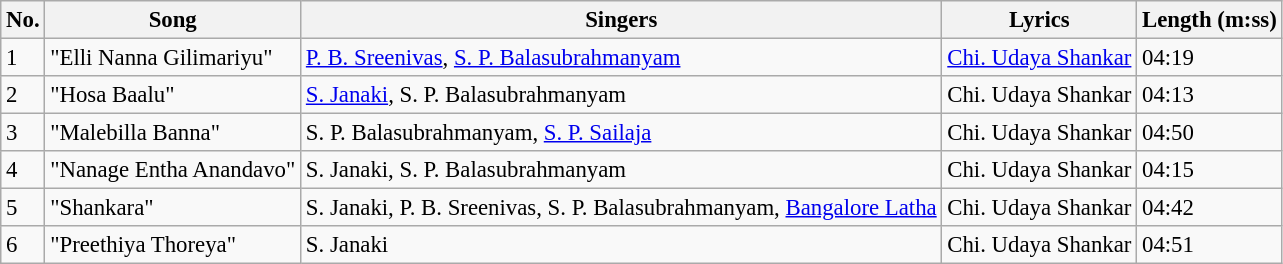<table class="wikitable" style="font-size:95%;">
<tr>
<th>No.</th>
<th>Song</th>
<th>Singers</th>
<th>Lyrics</th>
<th>Length (m:ss)</th>
</tr>
<tr>
<td>1</td>
<td>"Elli Nanna Gilimariyu"</td>
<td><a href='#'>P. B. Sreenivas</a>, <a href='#'>S. P. Balasubrahmanyam</a></td>
<td><a href='#'>Chi. Udaya Shankar</a></td>
<td>04:19</td>
</tr>
<tr>
<td>2</td>
<td>"Hosa Baalu"</td>
<td><a href='#'>S. Janaki</a>, S. P. Balasubrahmanyam</td>
<td>Chi. Udaya Shankar</td>
<td>04:13</td>
</tr>
<tr>
<td>3</td>
<td>"Malebilla Banna"</td>
<td>S. P. Balasubrahmanyam, <a href='#'>S. P. Sailaja</a></td>
<td>Chi. Udaya Shankar</td>
<td>04:50</td>
</tr>
<tr>
<td>4</td>
<td>"Nanage Entha Anandavo"</td>
<td>S. Janaki, S. P. Balasubrahmanyam</td>
<td>Chi. Udaya Shankar</td>
<td>04:15</td>
</tr>
<tr>
<td>5</td>
<td>"Shankara"</td>
<td>S. Janaki, P. B. Sreenivas, S. P. Balasubrahmanyam, <a href='#'>Bangalore Latha</a></td>
<td>Chi. Udaya Shankar</td>
<td>04:42</td>
</tr>
<tr>
<td>6</td>
<td>"Preethiya Thoreya"</td>
<td>S. Janaki</td>
<td>Chi. Udaya Shankar</td>
<td>04:51</td>
</tr>
</table>
